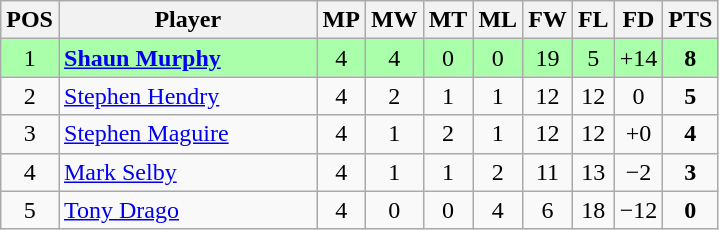<table class="wikitable" style="text-align: center;">
<tr>
<th witdh=20>POS</th>
<th width=165>Player</th>
<th width=20>MP</th>
<th width=20>MW</th>
<th width=20>MT</th>
<th width=20>ML</th>
<th width=20>FW</th>
<th width=20>FL</th>
<th width=20>FD</th>
<th width=20>PTS</th>
</tr>
<tr style="background:#aaffaa;">
<td>1</td>
<td style="text-align:left;"> <strong><a href='#'>Shaun Murphy</a></strong></td>
<td>4</td>
<td>4</td>
<td>0</td>
<td>0</td>
<td>19</td>
<td>5</td>
<td>+14</td>
<td><strong>8</strong></td>
</tr>
<tr>
<td>2</td>
<td style="text-align:left;"> <a href='#'>Stephen Hendry</a></td>
<td>4</td>
<td>2</td>
<td>1</td>
<td>1</td>
<td>12</td>
<td>12</td>
<td>0</td>
<td><strong>5</strong></td>
</tr>
<tr>
<td>3</td>
<td style="text-align:left;"> <a href='#'>Stephen Maguire</a></td>
<td>4</td>
<td>1</td>
<td>2</td>
<td>1</td>
<td>12</td>
<td>12</td>
<td>+0</td>
<td><strong>4</strong></td>
</tr>
<tr>
<td>4</td>
<td style="text-align:left;"> <a href='#'>Mark Selby</a></td>
<td>4</td>
<td>1</td>
<td>1</td>
<td>2</td>
<td>11</td>
<td>13</td>
<td>−2</td>
<td><strong>3</strong></td>
</tr>
<tr>
<td>5</td>
<td style="text-align:left;"> <a href='#'>Tony Drago</a></td>
<td>4</td>
<td>0</td>
<td>0</td>
<td>4</td>
<td>6</td>
<td>18</td>
<td>−12</td>
<td><strong>0</strong></td>
</tr>
</table>
